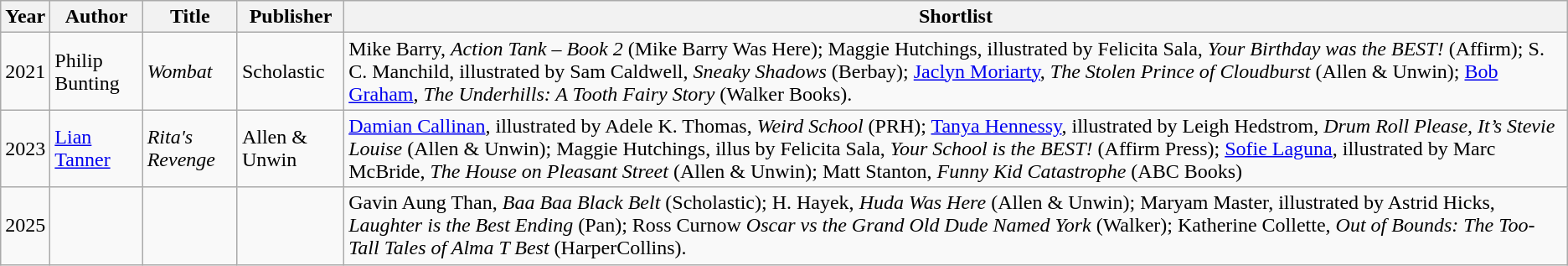<table class="wikitable sortable">
<tr>
<th>Year</th>
<th>Author</th>
<th>Title</th>
<th>Publisher</th>
<th>Shortlist</th>
</tr>
<tr>
<td>2021</td>
<td>Philip Bunting</td>
<td><em>Wombat</em></td>
<td>Scholastic</td>
<td>Mike Barry, <em>Action Tank – Book 2</em> (Mike Barry Was Here); Maggie Hutchings, illustrated by Felicita Sala, <em>Your Birthday was the BEST!</em> (Affirm); S. C. Manchild, illustrated by Sam Caldwell, <em>Sneaky Shadows</em> (Berbay); <a href='#'>Jaclyn Moriarty</a>, <em>The Stolen Prince of Cloudburst</em> (Allen & Unwin); <a href='#'>Bob Graham</a>, <em>The Underhills: A Tooth Fairy Story</em> (Walker Books).</td>
</tr>
<tr>
<td>2023</td>
<td><a href='#'>Lian Tanner</a></td>
<td><em>Rita's Revenge</em></td>
<td>Allen & Unwin</td>
<td><a href='#'>Damian Callinan</a>, illustrated by Adele K. Thomas, <em>Weird School</em> (PRH); <a href='#'>Tanya Hennessy</a>, illustrated by Leigh Hedstrom, <em>Drum Roll Please, It’s Stevie Louise</em> (Allen & Unwin); Maggie Hutchings, illus by Felicita Sala, <em>Your School is the BEST!</em> (Affirm Press); <a href='#'>Sofie Laguna</a>, illustrated by Marc McBride, <em>The House on Pleasant Street</em> (Allen & Unwin); Matt Stanton, <em>Funny Kid Catastrophe</em> (ABC Books)</td>
</tr>
<tr>
<td>2025</td>
<td></td>
<td></td>
<td></td>
<td>Gavin Aung Than, <em>Baa Baa Black Belt</em> (Scholastic); H. Hayek, <em>Huda Was Here</em> (Allen & Unwin); Maryam Master, illustrated by Astrid Hicks, <em>Laughter is the Best Ending</em> (Pan); Ross Curnow <em>Oscar vs the Grand Old Dude Named York</em> (Walker); Katherine Collette, <em>Out of Bounds: The Too-Tall Tales of Alma T Best</em> (HarperCollins).</td>
</tr>
</table>
